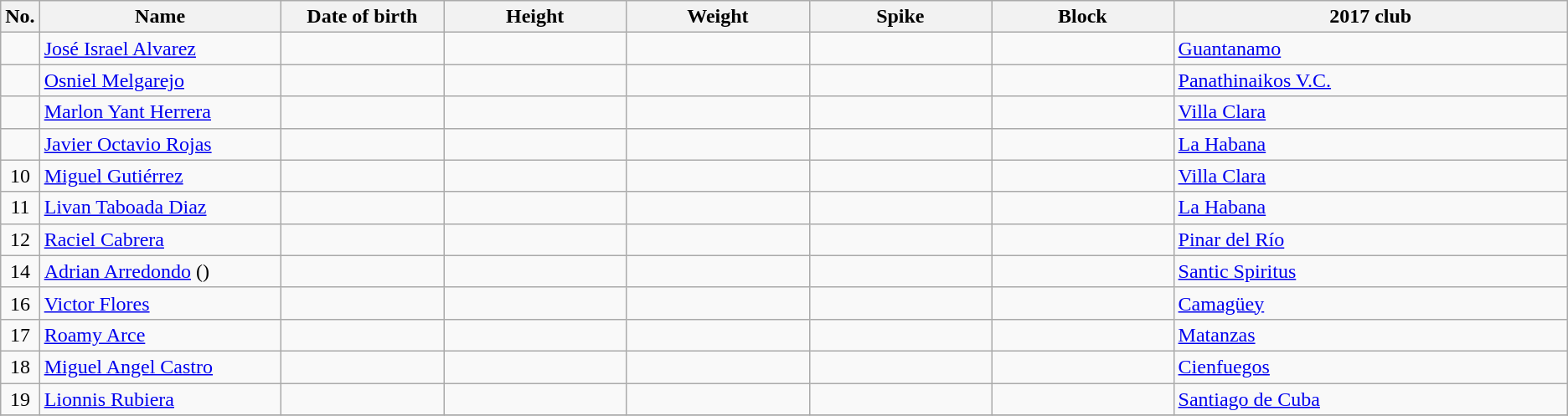<table class="wikitable sortable" style="font-size:100%; text-align:center;">
<tr>
<th>No.</th>
<th style="width:12em">Name</th>
<th style="width:8em">Date of birth</th>
<th style="width:9em">Height</th>
<th style="width:9em">Weight</th>
<th style="width:9em">Spike</th>
<th style="width:9em">Block</th>
<th style="width:20em">2017 club</th>
</tr>
<tr>
<td></td>
<td align=left><a href='#'>José Israel Alvarez</a></td>
<td align=right></td>
<td></td>
<td></td>
<td></td>
<td></td>
<td align=left> <a href='#'>Guantanamo</a></td>
</tr>
<tr>
<td></td>
<td align=left><a href='#'>Osniel Melgarejo</a></td>
<td align=right></td>
<td></td>
<td></td>
<td></td>
<td></td>
<td align=left> <a href='#'>Panathinaikos V.C.</a></td>
</tr>
<tr>
<td></td>
<td align=left><a href='#'>Marlon Yant Herrera</a></td>
<td align=right></td>
<td></td>
<td></td>
<td></td>
<td></td>
<td align=left> <a href='#'>Villa Clara</a></td>
</tr>
<tr>
<td></td>
<td align=left><a href='#'>Javier Octavio Rojas</a></td>
<td align=right></td>
<td></td>
<td></td>
<td></td>
<td></td>
<td align=left> <a href='#'>La Habana</a></td>
</tr>
<tr>
<td>10</td>
<td align=left><a href='#'>Miguel Gutiérrez</a></td>
<td align=right></td>
<td></td>
<td></td>
<td></td>
<td></td>
<td align=left> <a href='#'>Villa Clara</a></td>
</tr>
<tr>
<td>11</td>
<td align=left><a href='#'>Livan Taboada Diaz</a></td>
<td align=right></td>
<td></td>
<td></td>
<td></td>
<td></td>
<td align=left> <a href='#'>La Habana</a></td>
</tr>
<tr>
<td>12</td>
<td align=left><a href='#'>Raciel Cabrera</a></td>
<td align=right></td>
<td></td>
<td></td>
<td></td>
<td></td>
<td align=left> <a href='#'>Pinar del Río</a></td>
</tr>
<tr>
<td>14</td>
<td align=left><a href='#'>Adrian Arredondo</a> ()</td>
<td align=right></td>
<td></td>
<td></td>
<td></td>
<td></td>
<td align=left> <a href='#'>Santic Spiritus</a></td>
</tr>
<tr>
<td>16</td>
<td align=left><a href='#'>Victor Flores</a></td>
<td align=right></td>
<td></td>
<td></td>
<td></td>
<td></td>
<td align=left> <a href='#'>Camagüey</a></td>
</tr>
<tr>
<td>17</td>
<td align=left><a href='#'>Roamy Arce</a></td>
<td align=right></td>
<td></td>
<td></td>
<td></td>
<td></td>
<td align=left> <a href='#'>Matanzas</a></td>
</tr>
<tr>
<td>18</td>
<td align=left><a href='#'>Miguel Angel Castro</a></td>
<td align=right></td>
<td></td>
<td></td>
<td></td>
<td></td>
<td align=left> <a href='#'>Cienfuegos</a></td>
</tr>
<tr>
<td>19</td>
<td align=left><a href='#'>Lionnis Rubiera</a></td>
<td align=right></td>
<td></td>
<td></td>
<td></td>
<td></td>
<td align=left> <a href='#'>Santiago de Cuba</a></td>
</tr>
<tr>
</tr>
</table>
